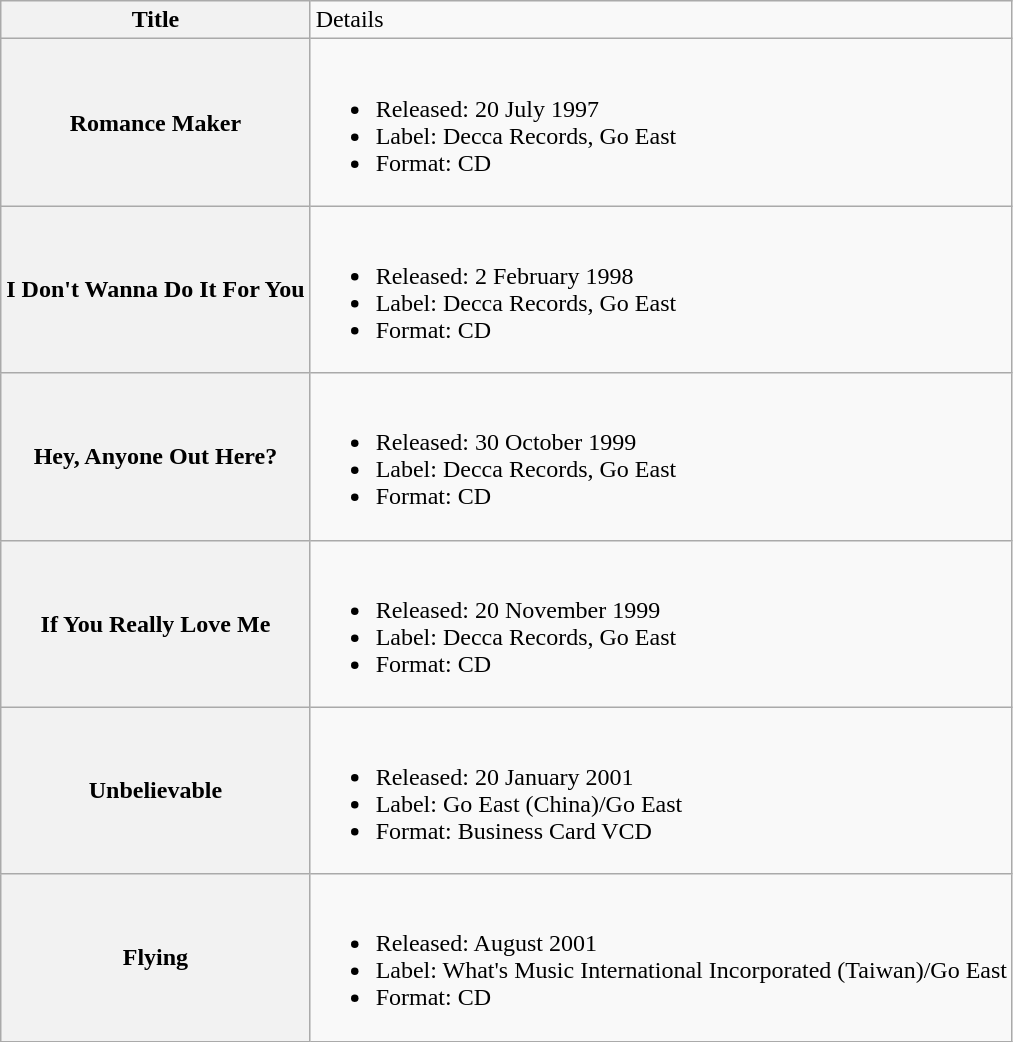<table class="wikitable plainrowheaders">
<tr>
<th>Title</th>
<td>Details</td>
</tr>
<tr>
<th>Romance Maker</th>
<td><br><ul><li>Released: 20 July 1997</li><li>Label: Decca Records, Go East</li><li>Format: CD</li></ul></td>
</tr>
<tr>
<th>I Don't Wanna Do It For You</th>
<td><br><ul><li>Released: 2 February 1998</li><li>Label: Decca Records, Go East</li><li>Format: CD</li></ul></td>
</tr>
<tr>
<th>Hey, Anyone Out Here?</th>
<td><br><ul><li>Released: 30 October 1999</li><li>Label: Decca Records, Go East</li><li>Format: CD</li></ul></td>
</tr>
<tr>
<th>If You Really Love Me</th>
<td><br><ul><li>Released: 20 November 1999</li><li>Label: Decca Records, Go East</li><li>Format: CD</li></ul></td>
</tr>
<tr>
<th>Unbelievable</th>
<td><br><ul><li>Released: 20 January 2001</li><li>Label: Go East (China)/Go East</li><li>Format: Business Card VCD</li></ul></td>
</tr>
<tr>
<th>Flying</th>
<td><br><ul><li>Released: August 2001</li><li>Label: What's Music International Incorporated (Taiwan)/Go East</li><li>Format: CD</li></ul></td>
</tr>
</table>
